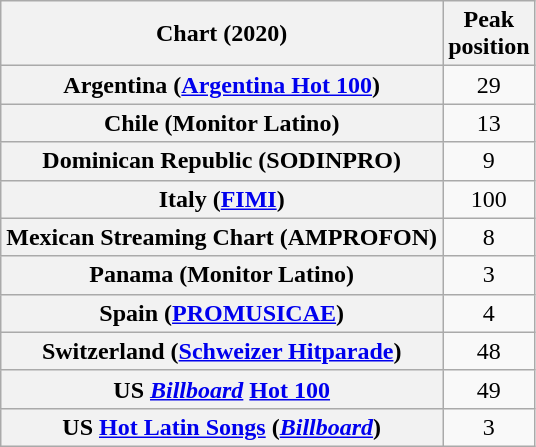<table class="wikitable sortable plainrowheaders" style="text-align:center">
<tr>
<th scope="col">Chart (2020)</th>
<th scope="col">Peak<br>position</th>
</tr>
<tr>
<th scope="row">Argentina (<a href='#'>Argentina Hot 100</a>)</th>
<td>29</td>
</tr>
<tr>
<th scope="row">Chile (Monitor Latino)</th>
<td>13</td>
</tr>
<tr>
<th scope="row">Dominican Republic (SODINPRO)</th>
<td>9</td>
</tr>
<tr>
<th scope="row">Italy (<a href='#'>FIMI</a>)</th>
<td>100</td>
</tr>
<tr>
<th scope="row">Mexican Streaming Chart (AMPROFON)</th>
<td>8</td>
</tr>
<tr>
<th scope="row">Panama (Monitor Latino)</th>
<td>3</td>
</tr>
<tr>
<th scope="row">Spain (<a href='#'>PROMUSICAE</a>)</th>
<td>4</td>
</tr>
<tr>
<th scope="row">Switzerland (<a href='#'>Schweizer Hitparade</a>)</th>
<td>48</td>
</tr>
<tr>
<th scope="row">US <em><a href='#'>Billboard</a></em> <a href='#'>Hot 100</a></th>
<td>49</td>
</tr>
<tr>
<th scope="row">US <a href='#'>Hot Latin Songs</a> (<em><a href='#'>Billboard</a></em>)</th>
<td>3</td>
</tr>
</table>
